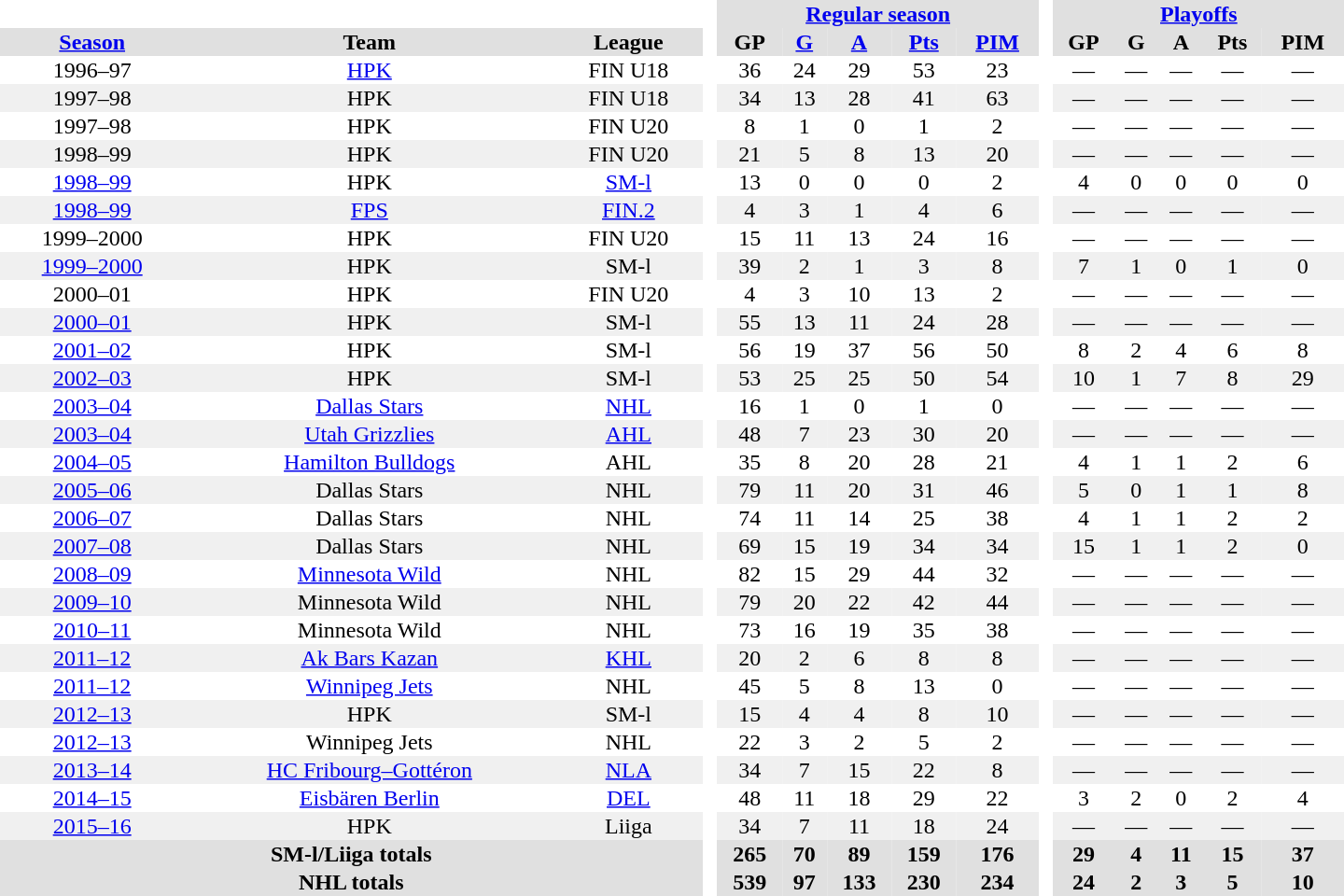<table border="0" cellpadding="1" cellspacing="0" style="text-align:center; width:60em">
<tr bgcolor="#e0e0e0">
<th colspan="3" bgcolor="#ffffff"> </th>
<th rowspan="99" bgcolor="#ffffff"> </th>
<th colspan="5"><a href='#'>Regular season</a></th>
<th rowspan="99" bgcolor="#ffffff"> </th>
<th colspan="5"><a href='#'>Playoffs</a></th>
</tr>
<tr bgcolor="#e0e0e0">
<th><a href='#'>Season</a></th>
<th>Team</th>
<th>League</th>
<th>GP</th>
<th><a href='#'>G</a></th>
<th><a href='#'>A</a></th>
<th><a href='#'>Pts</a></th>
<th><a href='#'>PIM</a></th>
<th>GP</th>
<th>G</th>
<th>A</th>
<th>Pts</th>
<th>PIM</th>
</tr>
<tr>
<td>1996–97</td>
<td><a href='#'>HPK</a></td>
<td>FIN U18</td>
<td>36</td>
<td>24</td>
<td>29</td>
<td>53</td>
<td>23</td>
<td>—</td>
<td>—</td>
<td>—</td>
<td>—</td>
<td>—</td>
</tr>
<tr bgcolor="#f0f0f0">
<td>1997–98</td>
<td>HPK</td>
<td>FIN U18</td>
<td>34</td>
<td>13</td>
<td>28</td>
<td>41</td>
<td>63</td>
<td>—</td>
<td>—</td>
<td>—</td>
<td>—</td>
<td>—</td>
</tr>
<tr>
<td>1997–98</td>
<td>HPK</td>
<td>FIN U20</td>
<td>8</td>
<td>1</td>
<td>0</td>
<td>1</td>
<td>2</td>
<td>—</td>
<td>—</td>
<td>—</td>
<td>—</td>
<td>—</td>
</tr>
<tr bgcolor="#f0f0f0">
<td>1998–99</td>
<td>HPK</td>
<td>FIN U20</td>
<td>21</td>
<td>5</td>
<td>8</td>
<td>13</td>
<td>20</td>
<td>—</td>
<td>—</td>
<td>—</td>
<td>—</td>
<td>—</td>
</tr>
<tr>
<td><a href='#'>1998–99</a></td>
<td>HPK</td>
<td><a href='#'>SM-l</a></td>
<td>13</td>
<td>0</td>
<td>0</td>
<td>0</td>
<td>2</td>
<td>4</td>
<td>0</td>
<td>0</td>
<td>0</td>
<td>0</td>
</tr>
<tr bgcolor="#f0f0f0">
<td><a href='#'>1998–99</a></td>
<td><a href='#'>FPS</a></td>
<td><a href='#'>FIN.2</a></td>
<td>4</td>
<td>3</td>
<td>1</td>
<td>4</td>
<td>6</td>
<td>—</td>
<td>—</td>
<td>—</td>
<td>—</td>
<td>—</td>
</tr>
<tr>
<td>1999–2000</td>
<td>HPK</td>
<td>FIN U20</td>
<td>15</td>
<td>11</td>
<td>13</td>
<td>24</td>
<td>16</td>
<td>—</td>
<td>—</td>
<td>—</td>
<td>—</td>
<td>—</td>
</tr>
<tr bgcolor="#f0f0f0">
<td><a href='#'>1999–2000</a></td>
<td>HPK</td>
<td>SM-l</td>
<td>39</td>
<td>2</td>
<td>1</td>
<td>3</td>
<td>8</td>
<td>7</td>
<td>1</td>
<td>0</td>
<td>1</td>
<td>0</td>
</tr>
<tr>
<td>2000–01</td>
<td>HPK</td>
<td>FIN U20</td>
<td>4</td>
<td>3</td>
<td>10</td>
<td>13</td>
<td>2</td>
<td>—</td>
<td>—</td>
<td>—</td>
<td>—</td>
<td>—</td>
</tr>
<tr bgcolor="#f0f0f0">
<td><a href='#'>2000–01</a></td>
<td>HPK</td>
<td>SM-l</td>
<td>55</td>
<td>13</td>
<td>11</td>
<td>24</td>
<td>28</td>
<td>—</td>
<td>—</td>
<td>—</td>
<td>—</td>
<td>—</td>
</tr>
<tr>
<td><a href='#'>2001–02</a></td>
<td>HPK</td>
<td>SM-l</td>
<td>56</td>
<td>19</td>
<td>37</td>
<td>56</td>
<td>50</td>
<td>8</td>
<td>2</td>
<td>4</td>
<td>6</td>
<td>8</td>
</tr>
<tr bgcolor="#f0f0f0">
<td><a href='#'>2002–03</a></td>
<td>HPK</td>
<td>SM-l</td>
<td>53</td>
<td>25</td>
<td>25</td>
<td>50</td>
<td>54</td>
<td>10</td>
<td>1</td>
<td>7</td>
<td>8</td>
<td>29</td>
</tr>
<tr>
<td><a href='#'>2003–04</a></td>
<td><a href='#'>Dallas Stars</a></td>
<td><a href='#'>NHL</a></td>
<td>16</td>
<td>1</td>
<td>0</td>
<td>1</td>
<td>0</td>
<td>—</td>
<td>—</td>
<td>—</td>
<td>—</td>
<td>—</td>
</tr>
<tr bgcolor="#f0f0f0">
<td><a href='#'>2003–04</a></td>
<td><a href='#'>Utah Grizzlies</a></td>
<td><a href='#'>AHL</a></td>
<td>48</td>
<td>7</td>
<td>23</td>
<td>30</td>
<td>20</td>
<td>—</td>
<td>—</td>
<td>—</td>
<td>—</td>
<td>—</td>
</tr>
<tr>
<td><a href='#'>2004–05</a></td>
<td><a href='#'>Hamilton Bulldogs</a></td>
<td>AHL</td>
<td>35</td>
<td>8</td>
<td>20</td>
<td>28</td>
<td>21</td>
<td>4</td>
<td>1</td>
<td>1</td>
<td>2</td>
<td>6</td>
</tr>
<tr bgcolor="#f0f0f0">
<td><a href='#'>2005–06</a></td>
<td>Dallas Stars</td>
<td>NHL</td>
<td>79</td>
<td>11</td>
<td>20</td>
<td>31</td>
<td>46</td>
<td>5</td>
<td>0</td>
<td>1</td>
<td>1</td>
<td>8</td>
</tr>
<tr>
<td><a href='#'>2006–07</a></td>
<td>Dallas Stars</td>
<td>NHL</td>
<td>74</td>
<td>11</td>
<td>14</td>
<td>25</td>
<td>38</td>
<td>4</td>
<td>1</td>
<td>1</td>
<td>2</td>
<td>2</td>
</tr>
<tr bgcolor="#f0f0f0">
<td><a href='#'>2007–08</a></td>
<td>Dallas Stars</td>
<td>NHL</td>
<td>69</td>
<td>15</td>
<td>19</td>
<td>34</td>
<td>34</td>
<td>15</td>
<td>1</td>
<td>1</td>
<td>2</td>
<td>0</td>
</tr>
<tr>
<td><a href='#'>2008–09</a></td>
<td><a href='#'>Minnesota Wild</a></td>
<td>NHL</td>
<td>82</td>
<td>15</td>
<td>29</td>
<td>44</td>
<td>32</td>
<td>—</td>
<td>—</td>
<td>—</td>
<td>—</td>
<td>—</td>
</tr>
<tr bgcolor="#f0f0f0">
<td><a href='#'>2009–10</a></td>
<td>Minnesota Wild</td>
<td>NHL</td>
<td>79</td>
<td>20</td>
<td>22</td>
<td>42</td>
<td>44</td>
<td>—</td>
<td>—</td>
<td>—</td>
<td>—</td>
<td>—</td>
</tr>
<tr>
<td><a href='#'>2010–11</a></td>
<td>Minnesota Wild</td>
<td>NHL</td>
<td>73</td>
<td>16</td>
<td>19</td>
<td>35</td>
<td>38</td>
<td>—</td>
<td>—</td>
<td>—</td>
<td>—</td>
<td>—</td>
</tr>
<tr bgcolor="#f0f0f0">
<td><a href='#'>2011–12</a></td>
<td><a href='#'>Ak Bars Kazan</a></td>
<td><a href='#'>KHL</a></td>
<td>20</td>
<td>2</td>
<td>6</td>
<td>8</td>
<td>8</td>
<td>—</td>
<td>—</td>
<td>—</td>
<td>—</td>
<td>—</td>
</tr>
<tr>
<td><a href='#'>2011–12</a></td>
<td><a href='#'>Winnipeg Jets</a></td>
<td>NHL</td>
<td>45</td>
<td>5</td>
<td>8</td>
<td>13</td>
<td>0</td>
<td>—</td>
<td>—</td>
<td>—</td>
<td>—</td>
<td>—</td>
</tr>
<tr bgcolor="#f0f0f0">
<td><a href='#'>2012–13</a></td>
<td>HPK</td>
<td>SM-l</td>
<td>15</td>
<td>4</td>
<td>4</td>
<td>8</td>
<td>10</td>
<td>—</td>
<td>—</td>
<td>—</td>
<td>—</td>
<td>—</td>
</tr>
<tr>
<td><a href='#'>2012–13</a></td>
<td>Winnipeg Jets</td>
<td>NHL</td>
<td>22</td>
<td>3</td>
<td>2</td>
<td>5</td>
<td>2</td>
<td>—</td>
<td>—</td>
<td>—</td>
<td>—</td>
<td>—</td>
</tr>
<tr bgcolor="#f0f0f0">
<td><a href='#'>2013–14</a></td>
<td><a href='#'>HC Fribourg–Gottéron</a></td>
<td><a href='#'>NLA</a></td>
<td>34</td>
<td>7</td>
<td>15</td>
<td>22</td>
<td>8</td>
<td>—</td>
<td>—</td>
<td>—</td>
<td>—</td>
<td>—</td>
</tr>
<tr>
<td><a href='#'>2014–15</a></td>
<td><a href='#'>Eisbären Berlin</a></td>
<td><a href='#'>DEL</a></td>
<td>48</td>
<td>11</td>
<td>18</td>
<td>29</td>
<td>22</td>
<td>3</td>
<td>2</td>
<td>0</td>
<td>2</td>
<td>4</td>
</tr>
<tr bgcolor="#f0f0f0">
<td><a href='#'>2015–16</a></td>
<td>HPK</td>
<td>Liiga</td>
<td>34</td>
<td>7</td>
<td>11</td>
<td>18</td>
<td>24</td>
<td>—</td>
<td>—</td>
<td>—</td>
<td>—</td>
<td>—</td>
</tr>
<tr bgcolor="#e0e0e0">
<th colspan="3">SM-l/Liiga totals</th>
<th>265</th>
<th>70</th>
<th>89</th>
<th>159</th>
<th>176</th>
<th>29</th>
<th>4</th>
<th>11</th>
<th>15</th>
<th>37</th>
</tr>
<tr bgcolor="#e0e0e0">
<th colspan="3">NHL totals</th>
<th>539</th>
<th>97</th>
<th>133</th>
<th>230</th>
<th>234</th>
<th>24</th>
<th>2</th>
<th>3</th>
<th>5</th>
<th>10</th>
</tr>
</table>
